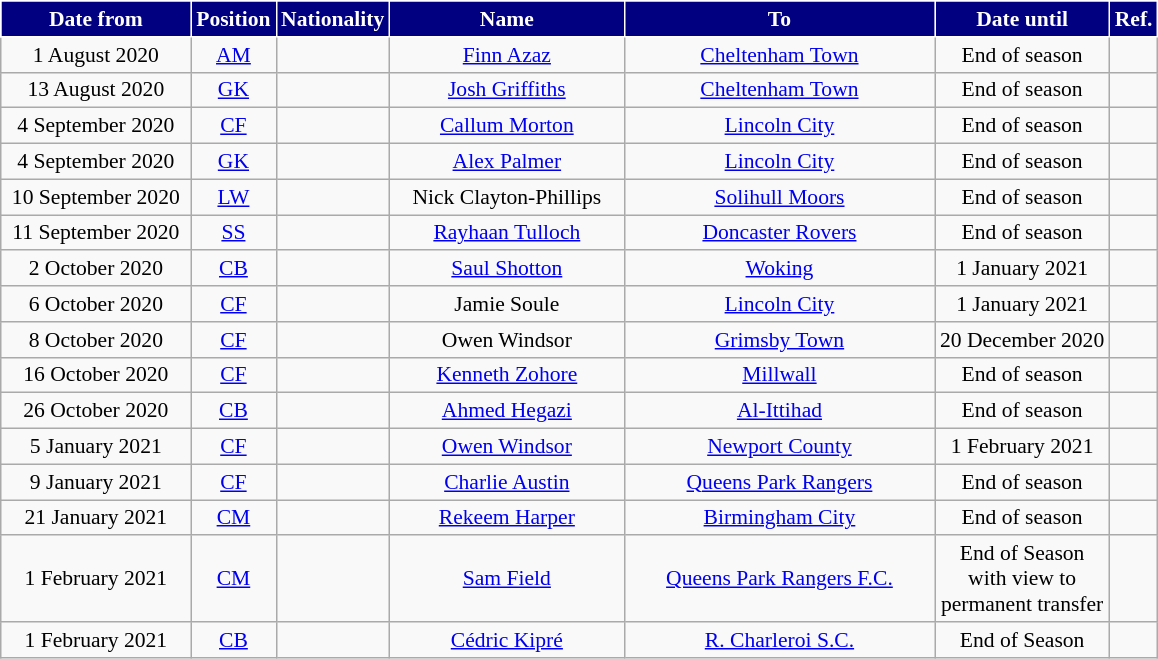<table class="wikitable"  style="text-align:center; font-size:90%; ">
<tr>
<th style="background:#000080;color:#ffffff;border:1px solid #ffffff; width:120px;">Date from</th>
<th style="background:#000080;color:#ffffff;border:1px solid #ffffff; width:50px;">Position</th>
<th style="background:#000080;color:#ffffff;border:1px solid #ffffff; width:50px;">Nationality</th>
<th style="background:#000080;color:#ffffff;border:1px solid #ffffff; width:150px;">Name</th>
<th style="background:#000080;color:#ffffff;border:1px solid #ffffff; width:200px;">To</th>
<th style="background:#000080;color:#ffffff;border:1px solid #ffffff; width:110px;">Date until</th>
<th style="background:#000080;color:#ffffff;border:1px solid #ffffff; width:25px;">Ref.</th>
</tr>
<tr>
<td>1 August 2020</td>
<td><a href='#'>AM</a></td>
<td></td>
<td><a href='#'>Finn Azaz</a></td>
<td> <a href='#'>Cheltenham Town</a></td>
<td>End of season</td>
<td></td>
</tr>
<tr>
<td>13 August 2020</td>
<td><a href='#'>GK</a></td>
<td></td>
<td><a href='#'> Josh Griffiths</a></td>
<td> <a href='#'>Cheltenham Town</a></td>
<td>End of season</td>
<td></td>
</tr>
<tr>
<td>4 September 2020</td>
<td><a href='#'>CF</a></td>
<td></td>
<td><a href='#'>Callum Morton</a></td>
<td> <a href='#'>Lincoln City</a></td>
<td>End of season</td>
<td></td>
</tr>
<tr>
<td>4 September 2020</td>
<td><a href='#'>GK</a></td>
<td></td>
<td><a href='#'>Alex Palmer</a></td>
<td> <a href='#'>Lincoln City</a></td>
<td>End of season</td>
<td></td>
</tr>
<tr>
<td>10 September 2020</td>
<td><a href='#'>LW</a></td>
<td></td>
<td>Nick Clayton-Phillips</td>
<td> <a href='#'>Solihull Moors</a></td>
<td>End of season</td>
<td></td>
</tr>
<tr>
<td>11 September 2020</td>
<td><a href='#'>SS</a></td>
<td></td>
<td><a href='#'>Rayhaan Tulloch</a></td>
<td> <a href='#'>Doncaster Rovers</a></td>
<td>End of season</td>
<td></td>
</tr>
<tr>
<td>2 October 2020</td>
<td><a href='#'>CB</a></td>
<td></td>
<td><a href='#'>Saul Shotton</a></td>
<td> <a href='#'>Woking</a></td>
<td>1 January 2021</td>
<td></td>
</tr>
<tr>
<td>6 October 2020</td>
<td><a href='#'>CF</a></td>
<td></td>
<td>Jamie Soule</td>
<td> <a href='#'>Lincoln City</a></td>
<td>1 January 2021</td>
<td></td>
</tr>
<tr>
<td>8 October 2020</td>
<td><a href='#'>CF</a></td>
<td></td>
<td>Owen Windsor</td>
<td> <a href='#'>Grimsby Town</a></td>
<td>20 December 2020</td>
<td></td>
</tr>
<tr>
<td>16 October 2020</td>
<td><a href='#'>CF</a></td>
<td></td>
<td><a href='#'>Kenneth Zohore</a></td>
<td> <a href='#'>Millwall</a></td>
<td>End of season</td>
<td></td>
</tr>
<tr>
<td>26 October 2020</td>
<td><a href='#'>CB</a></td>
<td></td>
<td><a href='#'>Ahmed Hegazi</a></td>
<td> <a href='#'>Al-Ittihad</a></td>
<td>End of season</td>
<td></td>
</tr>
<tr>
<td>5 January 2021</td>
<td><a href='#'>CF</a></td>
<td></td>
<td><a href='#'>Owen Windsor</a></td>
<td> <a href='#'>Newport County</a></td>
<td>1 February 2021</td>
<td></td>
</tr>
<tr>
<td>9 January 2021</td>
<td><a href='#'>CF</a></td>
<td></td>
<td><a href='#'>Charlie Austin</a></td>
<td> <a href='#'>Queens Park Rangers</a></td>
<td>End of season</td>
<td></td>
</tr>
<tr>
<td>21 January 2021</td>
<td><a href='#'>CM</a></td>
<td></td>
<td><a href='#'>Rekeem Harper</a></td>
<td> <a href='#'>Birmingham City</a></td>
<td>End of season</td>
<td></td>
</tr>
<tr>
<td>1 February 2021</td>
<td><a href='#'>CM</a></td>
<td></td>
<td><a href='#'>Sam Field</a></td>
<td> <a href='#'>Queens Park Rangers F.C.</a></td>
<td>End of Season with view to permanent transfer</td>
<td></td>
</tr>
<tr>
<td>1 February 2021</td>
<td><a href='#'>CB</a></td>
<td></td>
<td><a href='#'>Cédric Kipré</a></td>
<td> <a href='#'>R. Charleroi S.C.</a></td>
<td>End of Season</td>
<td></td>
</tr>
</table>
